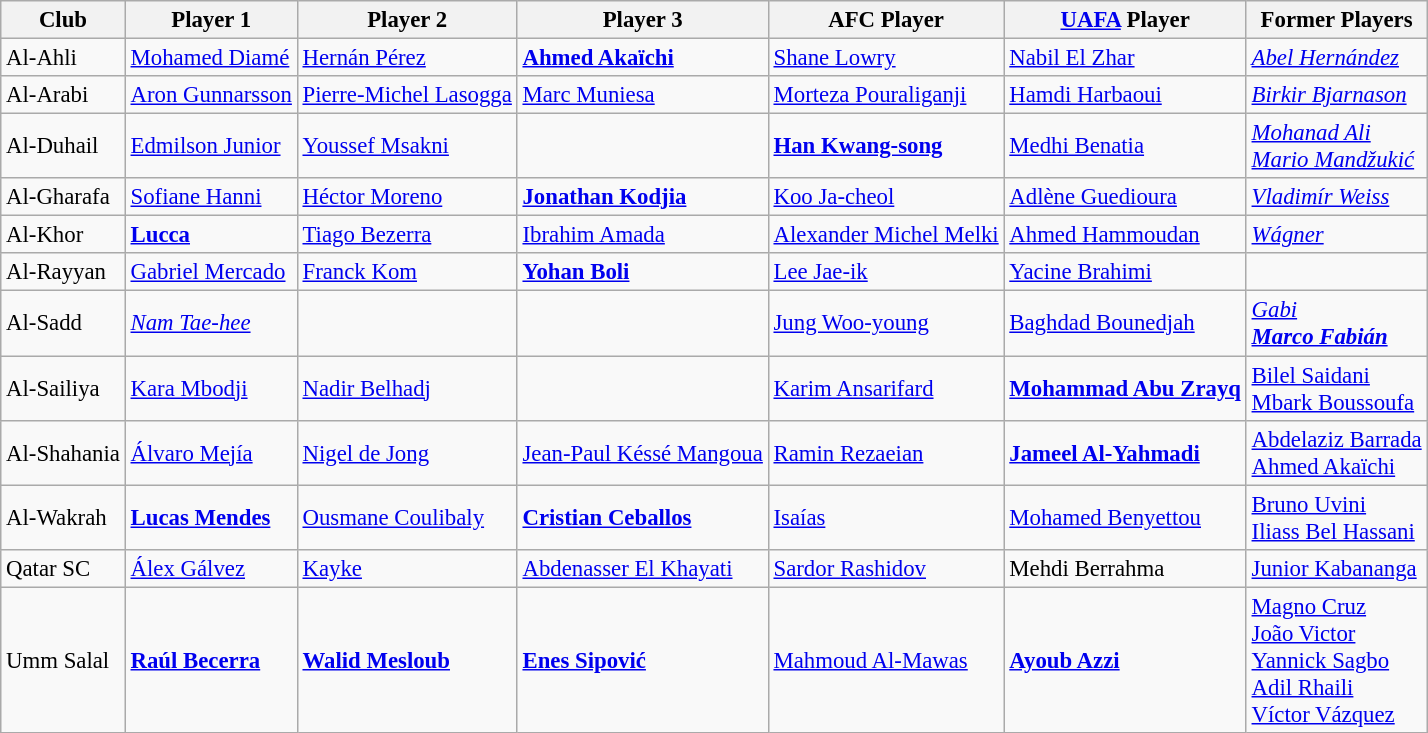<table class="wikitable" style="font-size:95%;">
<tr>
<th>Club</th>
<th>Player 1</th>
<th>Player 2</th>
<th>Player 3</th>
<th>AFC Player</th>
<th><a href='#'>UAFA</a> Player</th>
<th>Former Players</th>
</tr>
<tr>
<td>Al-Ahli</td>
<td> <a href='#'>Mohamed Diamé</a></td>
<td> <a href='#'>Hernán Pérez</a></td>
<td> <strong><a href='#'>Ahmed Akaïchi</a></strong></td>
<td> <a href='#'>Shane Lowry</a></td>
<td> <a href='#'>Nabil El Zhar</a></td>
<td> <em><a href='#'>Abel Hernández</a></em></td>
</tr>
<tr>
<td>Al-Arabi</td>
<td> <a href='#'>Aron Gunnarsson</a></td>
<td> <a href='#'>Pierre-Michel Lasogga</a></td>
<td> <a href='#'>Marc Muniesa</a></td>
<td> <a href='#'>Morteza Pouraliganji</a></td>
<td> <a href='#'>Hamdi Harbaoui</a></td>
<td> <em><a href='#'>Birkir Bjarnason</a></em></td>
</tr>
<tr>
<td>Al-Duhail</td>
<td> <a href='#'>Edmilson Junior</a></td>
<td> <a href='#'>Youssef Msakni</a></td>
<td></td>
<td> <strong><a href='#'>Han Kwang-song</a></strong></td>
<td> <a href='#'>Medhi Benatia</a></td>
<td> <em><a href='#'>Mohanad Ali</a></em><br>  <em><a href='#'>Mario Mandžukić</a></em></td>
</tr>
<tr>
<td>Al-Gharafa</td>
<td> <a href='#'>Sofiane Hanni</a></td>
<td> <a href='#'>Héctor Moreno</a></td>
<td> <strong><a href='#'>Jonathan Kodjia</a></strong></td>
<td> <a href='#'>Koo Ja-cheol</a></td>
<td> <a href='#'>Adlène Guedioura</a></td>
<td> <em><a href='#'>Vladimír Weiss</a></em></td>
</tr>
<tr>
<td>Al-Khor</td>
<td> <strong><a href='#'>Lucca</a></strong></td>
<td> <a href='#'>Tiago Bezerra</a></td>
<td> <a href='#'>Ibrahim Amada</a></td>
<td> <a href='#'>Alexander Michel Melki</a></td>
<td> <a href='#'>Ahmed Hammoudan</a></td>
<td> <em><a href='#'>Wágner</a></em></td>
</tr>
<tr>
<td>Al-Rayyan</td>
<td> <a href='#'>Gabriel Mercado</a></td>
<td> <a href='#'>Franck Kom</a></td>
<td> <strong><a href='#'>Yohan Boli</a></strong></td>
<td> <a href='#'>Lee Jae-ik</a></td>
<td> <a href='#'>Yacine Brahimi</a></td>
<td></td>
</tr>
<tr>
<td>Al-Sadd</td>
<td> <em><a href='#'>Nam Tae-hee</a></em></td>
<td></td>
<td></td>
<td> <a href='#'>Jung Woo-young</a></td>
<td> <a href='#'>Baghdad Bounedjah</a></td>
<td> <em><a href='#'>Gabi</a></em><br><em> <strong><a href='#'>Marco Fabián</a></strong></td>
</tr>
<tr>
<td>Al-Sailiya</td>
<td> <a href='#'>Kara Mbodji</a></td>
<td> <a href='#'>Nadir Belhadj</a></td>
<td></td>
<td> <a href='#'>Karim Ansarifard</a></td>
<td> <strong><a href='#'>Mohammad Abu Zrayq</a></strong></td>
<td> </em><a href='#'>Bilel Saidani</a><em><br> </em><a href='#'>Mbark Boussoufa</a><em></td>
</tr>
<tr>
<td>Al-Shahania</td>
<td> <a href='#'>Álvaro Mejía</a></td>
<td> <a href='#'>Nigel de Jong</a></td>
<td> <a href='#'>Jean-Paul Késsé Mangoua</a></td>
<td> <a href='#'>Ramin Rezaeian</a></td>
<td> <strong><a href='#'>Jameel Al-Yahmadi</a></strong></td>
<td> </em><a href='#'>Abdelaziz Barrada</a><em><br> </em><a href='#'>Ahmed Akaïchi</a><em></td>
</tr>
<tr>
<td>Al-Wakrah</td>
<td> <strong><a href='#'>Lucas Mendes</a></strong></td>
<td> <a href='#'>Ousmane Coulibaly</a></td>
<td> <strong><a href='#'>Cristian Ceballos</a></strong></td>
<td> <a href='#'>Isaías</a></td>
<td> <a href='#'>Mohamed Benyettou</a></td>
<td> </em><a href='#'>Bruno Uvini</a><em><br> </em><a href='#'>Iliass Bel Hassani</a><em></td>
</tr>
<tr>
<td>Qatar SC</td>
<td> <a href='#'>Álex Gálvez</a></td>
<td> <a href='#'>Kayke</a></td>
<td> <a href='#'>Abdenasser El Khayati</a></td>
<td> <a href='#'>Sardor Rashidov</a></td>
<td> Mehdi Berrahma</td>
<td> </em><a href='#'>Junior Kabananga</a><em></td>
</tr>
<tr>
<td>Umm Salal</td>
<td> <strong><a href='#'>Raúl Becerra</a></strong></td>
<td> <strong><a href='#'>Walid Mesloub</a></strong></td>
<td> <strong><a href='#'>Enes Sipović</a></strong></td>
<td> <a href='#'>Mahmoud Al-Mawas</a></td>
<td> <strong><a href='#'>Ayoub Azzi</a></strong></td>
<td> </em><a href='#'>Magno Cruz</a><em><br> </em><a href='#'>João Victor</a><em><br> </em><a href='#'>Yannick Sagbo</a><em><br> </em><a href='#'>Adil Rhaili</a><em><br> </em><a href='#'>Víctor Vázquez</a><em></td>
</tr>
</table>
